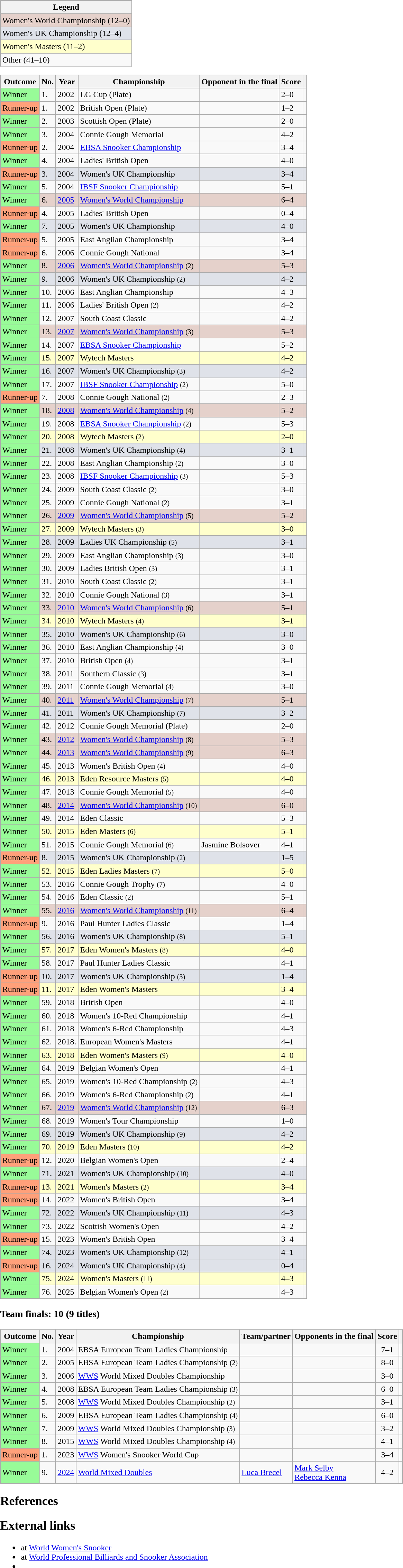<table>
<tr>
<td valign=top width=40% align=left><br><table class="wikitable">
<tr>
<th>Legend</th>
</tr>
<tr bgcolor="#e5d1cb">
<td>Women's World Championship (12–0)</td>
</tr>
<tr bgcolor="dfe2e9">
<td>Women's UK Championship (12–4)</td>
</tr>
<tr bgcolor="ffffcc">
<td>Women's Masters (11–2)</td>
</tr>
<tr>
<td>Other (41–10)</td>
</tr>
</table>
<table class="sortable wikitable">
<tr>
<th>Outcome</th>
<th>No.</th>
<th>Year</th>
<th>Championship</th>
<th>Opponent in the final</th>
<th>Score</th>
<th></th>
</tr>
<tr>
<td style="background:#98FB98">Winner</td>
<td>1.</td>
<td>2002</td>
<td>LG Cup (Plate)</td>
<td></td>
<td>2–0</td>
<td align="center"></td>
</tr>
<tr>
<td style="background:#ffa07a;">Runner-up</td>
<td>1.</td>
<td>2002</td>
<td>British Open (Plate)</td>
<td></td>
<td>1–2</td>
<td align="center"></td>
</tr>
<tr>
<td style="background:#98FB98">Winner</td>
<td>2.</td>
<td>2003</td>
<td>Scottish Open (Plate)</td>
<td></td>
<td>2–0</td>
<td align="center"></td>
</tr>
<tr>
<td style="background:#98FB98">Winner</td>
<td>3.</td>
<td>2004</td>
<td>Connie Gough Memorial</td>
<td></td>
<td>4–2</td>
<td align="center"></td>
</tr>
<tr>
<td style="background:#ffa07a;">Runner-up</td>
<td>2.</td>
<td>2004</td>
<td><a href='#'>EBSA Snooker Championship</a></td>
<td></td>
<td>3–4</td>
<td align="center"></td>
</tr>
<tr>
<td style="background:#98FB98">Winner</td>
<td>4.</td>
<td>2004</td>
<td>Ladies' British Open</td>
<td></td>
<td>4–0</td>
<td align="center"></td>
</tr>
<tr style="background:#dfe2e9;">
<td style="background:#ffa07a;">Runner-up</td>
<td>3.</td>
<td>2004</td>
<td>Women's UK Championship</td>
<td></td>
<td>3–4</td>
<td align="center"></td>
</tr>
<tr>
<td style="background:#98FB98">Winner</td>
<td>5.</td>
<td>2004</td>
<td><a href='#'>IBSF Snooker Championship</a></td>
<td></td>
<td>5–1</td>
<td align="center"></td>
</tr>
<tr style="background:#e5d1cb;">
<td style="background:#98FB98">Winner</td>
<td>6.</td>
<td><a href='#'>2005</a></td>
<td><a href='#'>Women's World Championship</a></td>
<td></td>
<td>6–4</td>
<td align="center"></td>
</tr>
<tr>
<td style="background:#ffa07a;">Runner-up</td>
<td>4.</td>
<td>2005</td>
<td>Ladies' British Open</td>
<td></td>
<td>0–4</td>
<td align="center"></td>
</tr>
<tr style="background:#dfe2e9;">
<td style="background:#98FB98">Winner</td>
<td>7.</td>
<td>2005</td>
<td>Women's UK Championship</td>
<td></td>
<td>4–0</td>
<td align="center"></td>
</tr>
<tr>
<td style="background:#ffa07a;">Runner-up</td>
<td>5.</td>
<td>2005</td>
<td>East Anglian Championship</td>
<td></td>
<td>3–4</td>
<td align="center"></td>
</tr>
<tr>
<td style="background:#ffa07a;">Runner-up</td>
<td>6.</td>
<td>2006</td>
<td>Connie Gough National</td>
<td></td>
<td>3–4</td>
<td align="center"></td>
</tr>
<tr style="background:#e5d1cb;">
</tr>
<tr style="background:#e5d1cb;">
<td style="background:#98FB98">Winner</td>
<td>8.</td>
<td><a href='#'>2006</a></td>
<td><a href='#'>Women's World Championship</a> <small>(2)</small></td>
<td></td>
<td>5–3</td>
<td align="center"></td>
</tr>
<tr style="background:#dfe2e9;">
<td style="background:#98FB98">Winner</td>
<td>9.</td>
<td>2006</td>
<td>Women's UK Championship <small>(2)</small></td>
<td></td>
<td>4–2</td>
<td align="center"></td>
</tr>
<tr>
<td style="background:#98FB98">Winner</td>
<td>10.</td>
<td>2006</td>
<td>East Anglian Championship</td>
<td></td>
<td>4–3</td>
<td align="center"></td>
</tr>
<tr>
<td style="background:#98FB98">Winner</td>
<td>11.</td>
<td>2006</td>
<td>Ladies' British Open <small>(2)</small></td>
<td></td>
<td>4–2</td>
<td align="center"></td>
</tr>
<tr>
<td style="background:#98FB98">Winner</td>
<td>12.</td>
<td>2007</td>
<td>South Coast Classic</td>
<td></td>
<td>4–2</td>
<td align="center"></td>
</tr>
<tr style="background:#e5d1cb;">
<td style="background:#98FB98">Winner</td>
<td>13.</td>
<td><a href='#'>2007</a></td>
<td><a href='#'>Women's World Championship</a> <small>(3)</small></td>
<td></td>
<td>5–3</td>
<td align="center"></td>
</tr>
<tr>
<td style="background:#98FB98">Winner</td>
<td>14.</td>
<td>2007</td>
<td><a href='#'>EBSA Snooker Championship</a></td>
<td></td>
<td>5–2</td>
<td align="center"></td>
</tr>
<tr style="background:#ffffcc;">
<td style="background:#98FB98">Winner</td>
<td>15.</td>
<td>2007</td>
<td>Wytech Masters</td>
<td></td>
<td>4–2</td>
<td align="center"></td>
</tr>
<tr style="background:#dfe2e9;">
<td style="background:#98FB98">Winner</td>
<td>16.</td>
<td>2007</td>
<td>Women's UK Championship <small>(3)</small></td>
<td></td>
<td>4–2</td>
<td align="center"></td>
</tr>
<tr>
<td style="background:#98FB98">Winner</td>
<td>17.</td>
<td>2007</td>
<td><a href='#'>IBSF Snooker Championship</a> <small>(2)</small></td>
<td></td>
<td>5–0</td>
<td align="center"></td>
</tr>
<tr>
<td style="background:#ffa07a;">Runner-up</td>
<td>7.</td>
<td>2008</td>
<td>Connie Gough National <small>(2)</small></td>
<td></td>
<td>2–3</td>
<td align="center"></td>
</tr>
<tr>
</tr>
<tr style="background:#e5d1cb;">
<td style="background:#98FB98">Winner</td>
<td>18.</td>
<td><a href='#'>2008</a></td>
<td><a href='#'>Women's World Championship</a> <small>(4)</small></td>
<td></td>
<td>5–2</td>
<td align="center"></td>
</tr>
<tr>
<td style="background:#98FB98">Winner</td>
<td>19.</td>
<td>2008</td>
<td><a href='#'>EBSA Snooker Championship</a> <small>(2)</small></td>
<td></td>
<td>5–3</td>
<td align="center"></td>
</tr>
<tr style="background:#ffffcc;">
<td style="background:#98FB98">Winner</td>
<td>20.</td>
<td>2008</td>
<td>Wytech Masters <small>(2)</small></td>
<td></td>
<td>2–0</td>
<td align="center"></td>
</tr>
<tr style="background:#dfe2e9;">
<td style="background:#98FB98">Winner</td>
<td>21.</td>
<td>2008</td>
<td>Women's UK Championship <small>(4)</small></td>
<td></td>
<td>3–1</td>
<td align="center"></td>
</tr>
<tr>
<td style="background:#98FB98">Winner</td>
<td>22.</td>
<td>2008</td>
<td>East Anglian Championship <small>(2)</small></td>
<td></td>
<td>3–0</td>
<td align="center"></td>
</tr>
<tr>
<td style="background:#98FB98">Winner</td>
<td>23.</td>
<td>2008</td>
<td><a href='#'>IBSF Snooker Championship</a> <small>(3)</small></td>
<td></td>
<td>5–3</td>
<td align="center"></td>
</tr>
<tr>
<td style="background:#98FB98">Winner</td>
<td>24.</td>
<td>2009</td>
<td>South Coast Classic <small>(2)</small></td>
<td></td>
<td>3–0</td>
<td align="center"></td>
</tr>
<tr>
<td style="background:#98FB98">Winner</td>
<td>25.</td>
<td>2009</td>
<td>Connie Gough National <small>(2)</small></td>
<td></td>
<td>3–1</td>
<td align="center"></td>
</tr>
<tr style="background:#e5d1cb;">
<td style="background:#98FB98">Winner</td>
<td>26.</td>
<td><a href='#'>2009</a></td>
<td><a href='#'>Women's World Championship</a> <small>(5)</small></td>
<td></td>
<td>5–2</td>
<td align="center"></td>
</tr>
<tr style="background:#ffffcc;">
<td style="background:#98FB98">Winner</td>
<td>27.</td>
<td>2009</td>
<td>Wytech Masters <small>(3)</small></td>
<td></td>
<td>3–0</td>
<td align="center"></td>
</tr>
<tr style="background:#dfe2e9;">
<td style="background:#98FB98">Winner</td>
<td>28.</td>
<td>2009</td>
<td>Ladies UK Championship <small>(5)</small></td>
<td></td>
<td>3–1</td>
<td align="center"></td>
</tr>
<tr>
<td style="background:#98FB98">Winner</td>
<td>29.</td>
<td>2009</td>
<td>East Anglian Championship <small>(3)</small></td>
<td></td>
<td>3–0</td>
<td align="center"></td>
</tr>
<tr>
<td style="background:#98FB98">Winner</td>
<td>30.</td>
<td>2009</td>
<td>Ladies British Open <small>(3)</small></td>
<td></td>
<td>3–1</td>
<td align="center"></td>
</tr>
<tr>
<td style="background:#98FB98">Winner</td>
<td>31.</td>
<td>2010</td>
<td>South Coast Classic <small>(2)</small></td>
<td></td>
<td>3–1</td>
<td align="center"></td>
</tr>
<tr>
<td style="background:#98FB98">Winner</td>
<td>32.</td>
<td>2010</td>
<td>Connie Gough National <small>(3)</small></td>
<td></td>
<td>3–1</td>
<td align="center"></td>
</tr>
<tr style="background:#e5d1cb;">
<td style="background:#98FB98">Winner</td>
<td>33.</td>
<td><a href='#'>2010</a></td>
<td><a href='#'>Women's World Championship</a> <small>(6)</small></td>
<td></td>
<td>5–1</td>
<td align="center"></td>
</tr>
<tr style="background:#ffffcc;">
<td style="background:#98FB98">Winner</td>
<td>34.</td>
<td>2010</td>
<td>Wytech Masters <small>(4)</small></td>
<td></td>
<td>3–1</td>
<td align="center"></td>
</tr>
<tr style="background:#dfe2e9;">
<td style="background:#98FB98">Winner</td>
<td>35.</td>
<td>2010</td>
<td>Women's UK Championship <small>(6)</small></td>
<td></td>
<td>3–0</td>
<td align="center"></td>
</tr>
<tr>
<td style="background:#98FB98">Winner</td>
<td>36.</td>
<td>2010</td>
<td>East Anglian Championship <small>(4)</small></td>
<td></td>
<td>3–0</td>
<td align="center"></td>
</tr>
<tr>
<td style="background:#98FB98">Winner</td>
<td>37.</td>
<td>2010</td>
<td>British Open <small>(4)</small></td>
<td></td>
<td>3–1</td>
<td align="center"></td>
</tr>
<tr>
<td style="background:#98FB98">Winner</td>
<td>38.</td>
<td>2011</td>
<td>Southern Classic <small>(3)</small></td>
<td></td>
<td>3–1</td>
<td align="center"></td>
</tr>
<tr>
<td style="background:#98FB98">Winner</td>
<td>39.</td>
<td>2011</td>
<td>Connie Gough Memorial <small>(4)</small></td>
<td></td>
<td>3–0</td>
<td align="center"></td>
</tr>
<tr style="background:#e5d1cb;">
<td style="background:#98FB98">Winner</td>
<td>40.</td>
<td><a href='#'>2011</a></td>
<td><a href='#'>Women's World Championship</a> <small>(7)</small></td>
<td></td>
<td>5–1</td>
<td align="center"></td>
</tr>
<tr style="background:#dfe2e9;">
<td style="background:#98FB98">Winner</td>
<td>41.</td>
<td>2011</td>
<td>Women's UK Championship <small>(7)</small></td>
<td></td>
<td>3–2</td>
<td align="center"></td>
</tr>
<tr style="background:#e5d1cb;">
</tr>
<tr>
<td style="background:#98FB98">Winner</td>
<td>42.</td>
<td>2012</td>
<td>Connie Gough Memorial (Plate)</td>
<td></td>
<td>2–0</td>
<td align="center"></td>
</tr>
<tr style="background:#e5d1cb;">
<td style="background:#98FB98">Winner</td>
<td>43.</td>
<td><a href='#'>2012</a></td>
<td><a href='#'>Women's World Championship</a> <small>(8)</small></td>
<td></td>
<td>5–3</td>
<td align="center"></td>
</tr>
<tr style="background:#e5d1cb;">
<td style="background:#98FB98">Winner</td>
<td>44.</td>
<td><a href='#'>2013</a></td>
<td><a href='#'>Women's World Championship</a> <small>(9)</small></td>
<td></td>
<td>6–3</td>
<td align="center"></td>
</tr>
<tr>
<td style="background:#98FB98">Winner</td>
<td>45.</td>
<td>2013</td>
<td>Women's British Open <small>(4)</small></td>
<td></td>
<td>4–0</td>
<td align="center"></td>
</tr>
<tr style="background:#ffffcc;">
<td style="background:#98FB98">Winner</td>
<td>46.</td>
<td>2013</td>
<td>Eden Resource Masters <small>(5)</small></td>
<td></td>
<td>4–0</td>
<td align="center"></td>
</tr>
<tr>
<td style="background:#98FB98">Winner</td>
<td>47.</td>
<td>2013</td>
<td>Connie Gough Memorial <small>(5)</small></td>
<td></td>
<td>4–0</td>
<td align="center"></td>
</tr>
<tr style="background:#e5d1cb;">
<td style="background:#98FB98">Winner</td>
<td>48.</td>
<td><a href='#'>2014</a></td>
<td><a href='#'>Women's World Championship</a> <small>(10)</small></td>
<td></td>
<td>6–0</td>
<td align="center"></td>
</tr>
<tr>
<td style="background:#98FB98">Winner</td>
<td>49.</td>
<td>2014</td>
<td>Eden Classic</td>
<td></td>
<td>5–3</td>
<td align="center"></td>
</tr>
<tr style="background:#ffffcc;">
<td style="background:#98FB98">Winner</td>
<td>50.</td>
<td>2015</td>
<td>Eden Masters <small>(6)</small></td>
<td></td>
<td>5–1</td>
<td align="center"></td>
</tr>
<tr>
<td style="background:#98FB98">Winner</td>
<td>51.</td>
<td>2015</td>
<td>Connie Gough Memorial <small>(6)</small></td>
<td> Jasmine Bolsover</td>
<td>4–1</td>
<td align="center"></td>
</tr>
<tr style="background:#dfe2e9;">
<td style="background:#ffa07a;">Runner-up</td>
<td>8.</td>
<td>2015</td>
<td>Women's UK Championship <small>(2)</small></td>
<td></td>
<td>1–5</td>
<td align="center"></td>
</tr>
<tr style="background:#ffffcc;">
<td style="background:#98FB98">Winner</td>
<td>52.</td>
<td>2015</td>
<td>Eden Ladies Masters <small>(7)</small></td>
<td></td>
<td>5–0</td>
<td align="center"></td>
</tr>
<tr>
<td style="background:#98FB98">Winner</td>
<td>53.</td>
<td>2016</td>
<td>Connie Gough Trophy <small>(7)</small></td>
<td></td>
<td>4–0</td>
<td align="center"></td>
</tr>
<tr>
<td style="background:#98FB98">Winner</td>
<td>54.</td>
<td>2016</td>
<td>Eden Classic <small>(2)</small></td>
<td></td>
<td>5–1</td>
<td align="center"></td>
</tr>
<tr style="background:#e5d1cb;">
<td style="background:#98FB98">Winner</td>
<td>55.</td>
<td><a href='#'>2016</a></td>
<td><a href='#'>Women's World Championship</a> <small>(11)</small></td>
<td></td>
<td>6–4</td>
<td align="center"></td>
</tr>
<tr>
<td style="background:#ffa07a;">Runner-up</td>
<td>9.</td>
<td>2016</td>
<td>Paul Hunter Ladies Classic</td>
<td></td>
<td>1–4</td>
<td align="center"></td>
</tr>
<tr style="background:#dfe2e9;">
<td style="background:#98FB98">Winner</td>
<td>56.</td>
<td>2016</td>
<td>Women's UK Championship <small>(8)</small></td>
<td></td>
<td>5–1</td>
<td align="center"></td>
</tr>
<tr style="background:#ffffcc;">
<td style="background:#98FB98">Winner</td>
<td>57.</td>
<td>2017</td>
<td>Eden Women's Masters <small>(8)</small></td>
<td></td>
<td>4–0</td>
<td align="center"></td>
</tr>
<tr>
<td style="background:#98FB98">Winner</td>
<td>58.</td>
<td>2017</td>
<td>Paul Hunter Ladies Classic</td>
<td></td>
<td>4–1</td>
<td align="center"></td>
</tr>
<tr style="background:#dfe2e9;">
<td style="background:#ffa07a;">Runner-up</td>
<td>10.</td>
<td>2017</td>
<td>Women's UK Championship <small>(3)</small></td>
<td></td>
<td>1–4</td>
<td align="center"></td>
</tr>
<tr style="background:#ffffcc;">
<td style="background:#ffa07a;">Runner-up</td>
<td>11.</td>
<td>2017</td>
<td>Eden Women's Masters</td>
<td></td>
<td>3–4</td>
<td align="center"></td>
</tr>
<tr>
<td style="background:#98FB98">Winner</td>
<td>59.</td>
<td>2018</td>
<td>British Open</td>
<td></td>
<td>4–0</td>
<td align="center"></td>
</tr>
<tr>
<td style="background:#98FB98">Winner</td>
<td>60.</td>
<td>2018</td>
<td>Women's 10-Red Championship</td>
<td></td>
<td>4–1</td>
<td align="center"></td>
</tr>
<tr>
<td style="background:#98FB98">Winner</td>
<td>61.</td>
<td>2018</td>
<td>Women's 6-Red Championship</td>
<td></td>
<td>4–3</td>
<td align="center"></td>
</tr>
<tr>
<td style="background:#98FB98">Winner</td>
<td>62.</td>
<td>2018.</td>
<td>European Women's Masters</td>
<td></td>
<td>4–1</td>
<td align="center"></td>
</tr>
<tr style="background:#ffffcc;">
<td style="background:#98FB98">Winner</td>
<td>63.</td>
<td>2018</td>
<td>Eden Women's Masters <small>(9)</small></td>
<td></td>
<td>4–0</td>
<td align="center"></td>
</tr>
<tr>
<td style="background:#98FB98">Winner</td>
<td>64.</td>
<td>2019</td>
<td>Belgian Women's Open</td>
<td></td>
<td>4–1</td>
<td align="center"></td>
</tr>
<tr>
<td style="background:#98FB98">Winner</td>
<td>65.</td>
<td>2019</td>
<td>Women's 10-Red Championship <small>(2)</small></td>
<td></td>
<td>4–3</td>
<td align="center"></td>
</tr>
<tr>
<td style="background:#98FB98">Winner</td>
<td>66.</td>
<td>2019</td>
<td>Women's 6-Red Championship <small>(2)</small></td>
<td></td>
<td>4–1</td>
<td align="center"></td>
</tr>
<tr style="background:#e5d1cb;">
<td style="background:#98FB98">Winner</td>
<td>67.</td>
<td><a href='#'>2019</a></td>
<td><a href='#'>Women's World Championship</a> <small>(12)</small></td>
<td></td>
<td>6–3</td>
<td align="center"></td>
</tr>
<tr>
<td style="background:#98FB98">Winner</td>
<td>68.</td>
<td>2019</td>
<td>Women's Tour Championship</td>
<td></td>
<td>1–0</td>
<td align="center"></td>
</tr>
<tr style="background:#dfe2e9;">
<td style="background:#98FB98">Winner</td>
<td>69.</td>
<td>2019</td>
<td>Women's UK Championship <small>(9)</small></td>
<td></td>
<td>4–2</td>
<td align="center"></td>
</tr>
<tr style="background:#ffffcc;">
<td style="background:#98FB98">Winner</td>
<td>70.</td>
<td>2019</td>
<td>Eden Masters <small>(10)</small></td>
<td></td>
<td>4–2</td>
<td align="center"></td>
</tr>
<tr>
<td style="background:#ffa07a;">Runner-up</td>
<td>12.</td>
<td>2020</td>
<td>Belgian Women's Open</td>
<td></td>
<td>2–4</td>
<td align="center"></td>
</tr>
<tr style="background:#dfe2e9;">
<td style="background:#98FB98">Winner</td>
<td>71.</td>
<td>2021</td>
<td>Women's UK Championship <small>(10)</small></td>
<td></td>
<td>4–0</td>
<td align="center"></td>
</tr>
<tr style="background:#ffffcc;">
<td style="background:#ffa07a;">Runner-up</td>
<td>13.</td>
<td>2021</td>
<td>Women's Masters <small>(2)</small></td>
<td></td>
<td>3–4</td>
<td align="center"></td>
</tr>
<tr>
<td style="background:#ffa07a;">Runner-up</td>
<td>14.</td>
<td>2022</td>
<td>Women's British Open</td>
<td></td>
<td>3–4</td>
<td align="center"></td>
</tr>
<tr style="background:#dfe2e9;">
<td style="background:#98FB98">Winner</td>
<td>72.</td>
<td>2022</td>
<td>Women's UK Championship <small>(11)</small></td>
<td></td>
<td>4–3</td>
<td align="center"></td>
</tr>
<tr>
<td style="background:#98FB98">Winner</td>
<td>73.</td>
<td>2022</td>
<td>Scottish Women's Open</td>
<td></td>
<td>4–2</td>
<td align="center"></td>
</tr>
<tr>
<td style="background:#ffa07a;">Runner-up</td>
<td>15.</td>
<td>2023</td>
<td>Women's British Open</td>
<td></td>
<td>3–4</td>
<td align="center"></td>
</tr>
<tr style="background:#dfe2e9;">
<td style="background:#98FB98">Winner</td>
<td>74.</td>
<td>2023</td>
<td>Women's UK Championship <small>(12)</small></td>
<td></td>
<td>4–1</td>
<td align="center"></td>
</tr>
<tr style="background:#dfe2e9;">
<td style="background:#ffa07a;">Runner-up</td>
<td>16.</td>
<td>2024</td>
<td>Women's UK Championship <small>(4)</small></td>
<td></td>
<td>0–4</td>
<td align="center"></td>
</tr>
<tr style="background:#ffffcc;">
<td style="background:#98FB98">Winner</td>
<td>75.</td>
<td>2024</td>
<td>Women's Masters <small>(11)</small></td>
<td></td>
<td>4–3</td>
<td align="center"></td>
</tr>
<tr>
<td style="background:#98FB98">Winner</td>
<td>76.</td>
<td>2025</td>
<td>Belgian Women's Open <small>(2)</small></td>
<td></td>
<td>4–3</td>
<td align="center"></td>
</tr>
</table>
<h3>Team finals: 10 (9 titles)</h3><table class="sortable wikitable">
<tr>
<th>Outcome</th>
<th>No.</th>
<th>Year</th>
<th>Championship</th>
<th>Team/partner</th>
<th>Opponents in the final</th>
<th>Score</th>
<th></th>
</tr>
<tr>
<td style="background:#98fb98;">Winner</td>
<td>1.</td>
<td>2004</td>
<td>EBSA European Team Ladies Championship</td>
<td></td>
<td><br></td>
<td align="center">7–1</td>
<td align="center"></td>
</tr>
<tr>
<td style="background:#98fb98;">Winner</td>
<td>2.</td>
<td>2005</td>
<td>EBSA European Team Ladies Championship <small>(2)</small></td>
<td></td>
<td><br></td>
<td align="center">8–0</td>
<td align="center"></td>
</tr>
<tr>
<td style="background:#98fb98;">Winner</td>
<td>3.</td>
<td>2006</td>
<td><a href='#'>WWS</a> World Mixed Doubles Championship</td>
<td></td>
<td><br></td>
<td align="center">3–0</td>
<td align="center"></td>
</tr>
<tr>
<td style="background:#98fb98;">Winner</td>
<td>4.</td>
<td>2008</td>
<td>EBSA European Team Ladies Championship <small>(3)</small></td>
<td></td>
<td><br></td>
<td align="center">6–0</td>
<td align="center"></td>
</tr>
<tr>
<td style="background:#98fb98;">Winner</td>
<td>5.</td>
<td>2008</td>
<td><a href='#'>WWS</a> World Mixed Doubles Championship <small>(2)</small></td>
<td></td>
<td><br></td>
<td align="center">3–1</td>
<td align="center"></td>
</tr>
<tr>
<td style="background:#98fb98;">Winner</td>
<td>6.</td>
<td>2009</td>
<td>EBSA European Team Ladies Championship <small>(4)</small></td>
<td></td>
<td><br></td>
<td align="center">6–0</td>
<td align="center"></td>
</tr>
<tr>
<td style="background:#98fb98;">Winner</td>
<td>7.</td>
<td>2009</td>
<td><a href='#'>WWS</a> World Mixed Doubles Championship <small>(3)</small></td>
<td></td>
<td><br></td>
<td align="center">3–2</td>
<td align="center"></td>
</tr>
<tr>
<td style="background:#98FB98">Winner</td>
<td>8.</td>
<td>2015</td>
<td><a href='#'>WWS</a> World Mixed Doubles Championship <small>(4)</small></td>
<td></td>
<td><br></td>
<td align="center">4–1</td>
<td align="center"></td>
</tr>
<tr>
<td style="background:#ffa07a;">Runner-up</td>
<td>1.</td>
<td>2023</td>
<td><a href='#'>WWS</a> Women's Snooker World Cup</td>
<td></td>
<td><br></td>
<td align="center">3–4</td>
<td align="center"></td>
</tr>
<tr>
<td style="background:#98FB98">Winner</td>
<td>9.</td>
<td><a href='#'>2024</a></td>
<td><a href='#'>World Mixed Doubles</a></td>
<td> <a href='#'>Luca Brecel</a></td>
<td> <a href='#'>Mark Selby</a><br> <a href='#'>Rebecca Kenna</a></td>
<td align="center">4–2</td>
<td align="center"></td>
</tr>
</table>
<h2>References</h2><h2>External links</h2><ul><li> at <a href='#'>World Women's Snooker</a></li><li> at <a href='#'>World Professional Billiards and Snooker Association</a></li><li></li></ul></td>
</tr>
</table>
